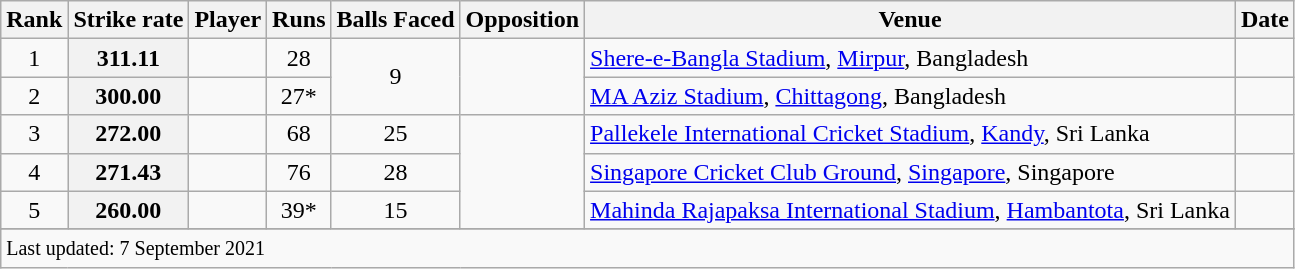<table class="wikitable plainrowheaders sortable">
<tr>
<th scope=col>Rank</th>
<th scope=col>Strike rate</th>
<th scope=col>Player</th>
<th scope=col>Runs</th>
<th scope=col>Balls Faced</th>
<th scope=col>Opposition</th>
<th scope=col>Venue</th>
<th scope=col>Date</th>
</tr>
<tr>
<td align=center>1</td>
<th scope=row style=text-align:center;>311.11</th>
<td> </td>
<td align=center>28</td>
<td align=center rowspan=2>9</td>
<td rowspan=2></td>
<td><a href='#'>Shere-e-Bangla Stadium</a>, <a href='#'>Mirpur</a>, Bangladesh</td>
<td></td>
</tr>
<tr>
<td align=center>2</td>
<th scope=row style=text-align:center;>300.00</th>
<td></td>
<td align=center>27*</td>
<td><a href='#'>MA Aziz Stadium</a>, <a href='#'>Chittagong</a>, Bangladesh</td>
<td></td>
</tr>
<tr>
<td align=center>3</td>
<th scope=row style=text-align:center;>272.00</th>
<td> </td>
<td align=center>68</td>
<td align=center>25</td>
<td rowspan=3></td>
<td><a href='#'>Pallekele International Cricket Stadium</a>, <a href='#'>Kandy</a>, Sri Lanka</td>
<td></td>
</tr>
<tr>
<td align=center>4</td>
<th scope=row style=text-align:center;>271.43</th>
<td></td>
<td align=center>76</td>
<td align=center>28</td>
<td><a href='#'>Singapore Cricket Club Ground</a>, <a href='#'>Singapore</a>, Singapore</td>
<td></td>
</tr>
<tr>
<td align=center>5</td>
<th scope=row style=text-align:center;>260.00</th>
<td></td>
<td align=center>39*</td>
<td align=center>15</td>
<td><a href='#'>Mahinda Rajapaksa International Stadium</a>, <a href='#'>Hambantota</a>, Sri Lanka</td>
<td></td>
</tr>
<tr>
</tr>
<tr class=sortbottom>
<td colspan=8><small>Last updated: 7 September 2021</small></td>
</tr>
</table>
